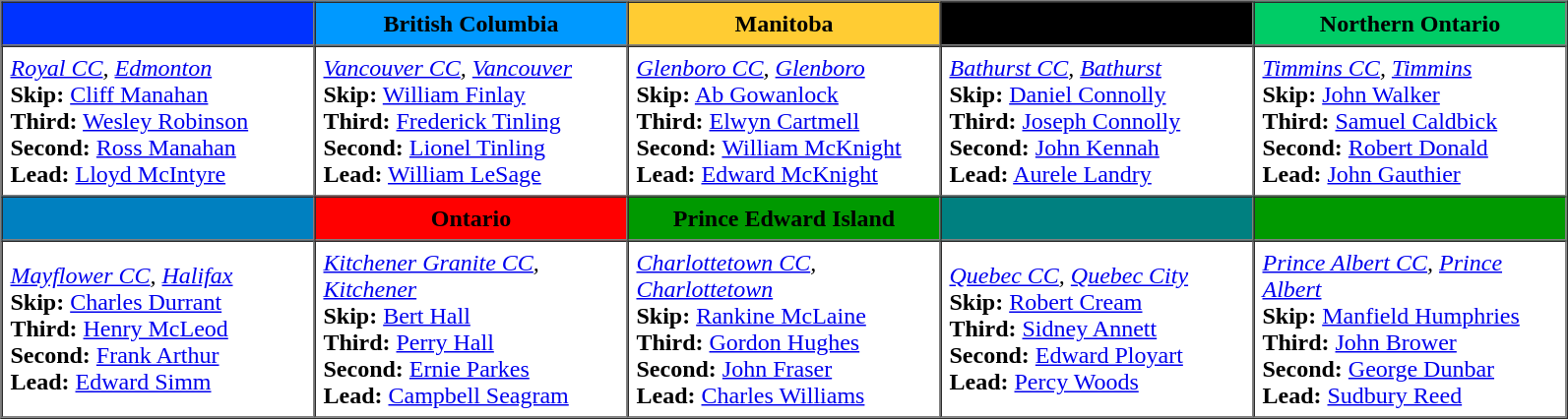<table - border=1 cellpadding=5 cellspacing=0>
<tr>
<th bgcolor=#0033FF width=200></th>
<th style="background:#09f; width:200px;">British Columbia</th>
<th style="background:#FFCC33; width:200px;">Manitoba</th>
<th bgcolor=#000000 width=200></th>
<th style="background:#0c6; width:200px;">Northern Ontario</th>
</tr>
<tr>
<td><em><a href='#'>Royal CC</a>, <a href='#'>Edmonton</a></em><br><strong>Skip:</strong> <a href='#'>Cliff Manahan</a><br>
<strong>Third:</strong> <a href='#'>Wesley Robinson</a><br>
<strong>Second:</strong> <a href='#'>Ross Manahan</a><br>
<strong>Lead:</strong> <a href='#'>Lloyd McIntyre</a></td>
<td><em><a href='#'>Vancouver CC</a>, <a href='#'>Vancouver</a></em><br><strong>Skip:</strong> <a href='#'>William Finlay</a><br>
<strong>Third:</strong> <a href='#'>Frederick Tinling</a><br>
<strong>Second:</strong> <a href='#'>Lionel Tinling</a><br>
<strong>Lead:</strong> <a href='#'>William LeSage</a></td>
<td><em><a href='#'>Glenboro CC</a>, <a href='#'>Glenboro</a></em><br><strong>Skip:</strong> <a href='#'>Ab Gowanlock</a><br>
<strong>Third:</strong> <a href='#'>Elwyn Cartmell</a><br>
<strong>Second:</strong> <a href='#'>William McKnight</a><br>
<strong>Lead:</strong> <a href='#'>Edward McKnight</a></td>
<td><em><a href='#'>Bathurst CC</a>, <a href='#'>Bathurst</a></em><br><strong>Skip:</strong> <a href='#'>Daniel Connolly</a><br>
<strong>Third:</strong> <a href='#'>Joseph Connolly</a><br>
<strong>Second:</strong> <a href='#'>John Kennah</a><br>
<strong>Lead:</strong> <a href='#'>Aurele Landry</a></td>
<td><em><a href='#'>Timmins CC</a>, <a href='#'>Timmins</a></em><br><strong>Skip:</strong> <a href='#'>John Walker</a><br>
<strong>Third:</strong> <a href='#'>Samuel Caldbick</a><br>
<strong>Second:</strong> <a href='#'>Robert Donald</a><br>
<strong>Lead:</strong> <a href='#'>John Gauthier</a></td>
</tr>
<tr border=1 cellpadding=5 cellspacing=0>
<th bgcolor=#0080C0 width=200></th>
<th bgcolor=#FF0000 width=200>Ontario</th>
<th style="background:#090; width:200px;">Prince Edward Island</th>
<th style="background:#008080; width:200px;"></th>
<th bgcolor=#009900 width=200></th>
</tr>
<tr>
<td><em><a href='#'>Mayflower CC</a>, <a href='#'>Halifax</a></em><br><strong>Skip:</strong> <a href='#'>Charles Durrant</a><br>
<strong>Third:</strong> <a href='#'>Henry McLeod</a><br>
<strong>Second:</strong> <a href='#'>Frank Arthur</a><br>
<strong>Lead:</strong> <a href='#'>Edward Simm</a></td>
<td><em><a href='#'>Kitchener Granite CC</a>, <a href='#'>Kitchener</a></em><br><strong>Skip:</strong> <a href='#'>Bert Hall</a><br>
<strong>Third:</strong> <a href='#'>Perry Hall</a><br>
<strong>Second:</strong> <a href='#'>Ernie Parkes</a><br>
<strong>Lead:</strong> <a href='#'>Campbell Seagram</a></td>
<td><em><a href='#'>Charlottetown CC</a>, <a href='#'>Charlottetown</a></em><br><strong>Skip:</strong> <a href='#'>Rankine McLaine</a><br>
<strong>Third:</strong> <a href='#'>Gordon Hughes</a><br>
<strong>Second:</strong> <a href='#'>John Fraser</a><br>
<strong>Lead:</strong> <a href='#'>Charles Williams</a></td>
<td><em><a href='#'>Quebec CC</a>, <a href='#'>Quebec City</a></em><br><strong>Skip:</strong> <a href='#'>Robert Cream</a><br>
<strong>Third:</strong> <a href='#'>Sidney Annett</a><br>
<strong>Second:</strong> <a href='#'>Edward Ployart</a><br>
<strong>Lead:</strong> <a href='#'>Percy Woods</a></td>
<td><em><a href='#'>Prince Albert CC</a>, <a href='#'>Prince Albert</a></em><br><strong>Skip:</strong> <a href='#'>Manfield Humphries</a><br>
<strong>Third:</strong> <a href='#'>John Brower</a><br>
<strong>Second:</strong> <a href='#'>George Dunbar</a><br>
<strong>Lead:</strong> <a href='#'>Sudbury Reed</a></td>
</tr>
</table>
